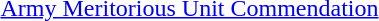<table>
<tr>
<td></td>
<td><a href='#'>Army Meritorious Unit Commendation</a></td>
</tr>
</table>
